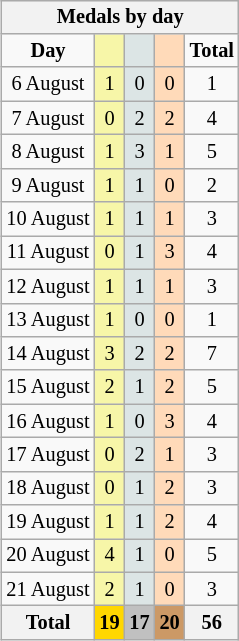<table class="wikitable" style="font-size:85%; float:right">
<tr align=center>
<th colspan=7>Medals by day</th>
</tr>
<tr align=center>
<td><strong>Day</strong></td>
<td style="background:#f7f6a8;"></td>
<td style="background:#dce5e5;"></td>
<td style="background:#ffdab9;"></td>
<td><strong>Total</strong></td>
</tr>
<tr align=center>
<td>6 August</td>
<td style="background:#f7f6a8;">1</td>
<td style="background:#dce5e5;">0</td>
<td style="background:#ffdab9;">0</td>
<td>1</td>
</tr>
<tr align=center>
<td>7 August</td>
<td style="background:#f7f6a8;">0</td>
<td style="background:#dce5e5;">2</td>
<td style="background:#ffdab9;">2</td>
<td>4</td>
</tr>
<tr align=center>
<td>8 August</td>
<td style="background:#f7f6a8;">1</td>
<td style="background:#dce5e5;">3</td>
<td style="background:#ffdab9;">1</td>
<td>5</td>
</tr>
<tr align=center>
<td>9 August</td>
<td style="background:#f7f6a8;">1</td>
<td style="background:#dce5e5;">1</td>
<td style="background:#ffdab9;">0</td>
<td>2</td>
</tr>
<tr align=center>
<td>10 August</td>
<td style="background:#f7f6a8;">1</td>
<td style="background:#dce5e5;">1</td>
<td style="background:#ffdab9;">1</td>
<td>3</td>
</tr>
<tr align=center>
<td>11 August</td>
<td style="background:#f7f6a8;">0</td>
<td style="background:#dce5e5;">1</td>
<td style="background:#ffdab9;">3</td>
<td>4</td>
</tr>
<tr align=center>
<td>12 August</td>
<td style="background:#f7f6a8;">1</td>
<td style="background:#dce5e5;">1</td>
<td style="background:#ffdab9;">1</td>
<td>3</td>
</tr>
<tr align=center>
<td>13 August</td>
<td style="background:#f7f6a8;">1</td>
<td style="background:#dce5e5;">0</td>
<td style="background:#ffdab9;">0</td>
<td>1</td>
</tr>
<tr align=center>
<td>14 August</td>
<td style="background:#f7f6a8;">3</td>
<td style="background:#dce5e5;">2</td>
<td style="background:#ffdab9;">2</td>
<td>7</td>
</tr>
<tr align=center>
<td>15 August</td>
<td style="background:#f7f6a8;">2</td>
<td style="background:#dce5e5;">1</td>
<td style="background:#ffdab9;">2</td>
<td>5</td>
</tr>
<tr align=center>
<td>16 August</td>
<td style="background:#f7f6a8;">1</td>
<td style="background:#dce5e5;">0</td>
<td style="background:#ffdab9;">3</td>
<td>4</td>
</tr>
<tr align=center>
<td>17 August</td>
<td style="background:#f7f6a8;">0</td>
<td style="background:#dce5e5;">2</td>
<td style="background:#ffdab9;">1</td>
<td>3</td>
</tr>
<tr align=center>
<td>18 August</td>
<td style="background:#f7f6a8;">0</td>
<td style="background:#dce5e5;">1</td>
<td style="background:#ffdab9;">2</td>
<td>3</td>
</tr>
<tr align=center>
<td>19 August</td>
<td style="background:#f7f6a8;">1</td>
<td style="background:#dce5e5;">1</td>
<td style="background:#ffdab9;">2</td>
<td>4</td>
</tr>
<tr align=center>
<td>20 August</td>
<td style="background:#f7f6a8;">4</td>
<td style="background:#dce5e5;">1</td>
<td style="background:#ffdab9;">0</td>
<td>5</td>
</tr>
<tr align=center>
<td>21 August</td>
<td style="background:#f7f6a8;">2</td>
<td style="background:#dce5e5;">1</td>
<td style="background:#ffdab9;">0</td>
<td>3</td>
</tr>
<tr align=center>
<th>Total</th>
<th style="background:gold;">19</th>
<th style="background:silver;">17</th>
<th style="background:#c96;">20</th>
<th>56</th>
</tr>
</table>
